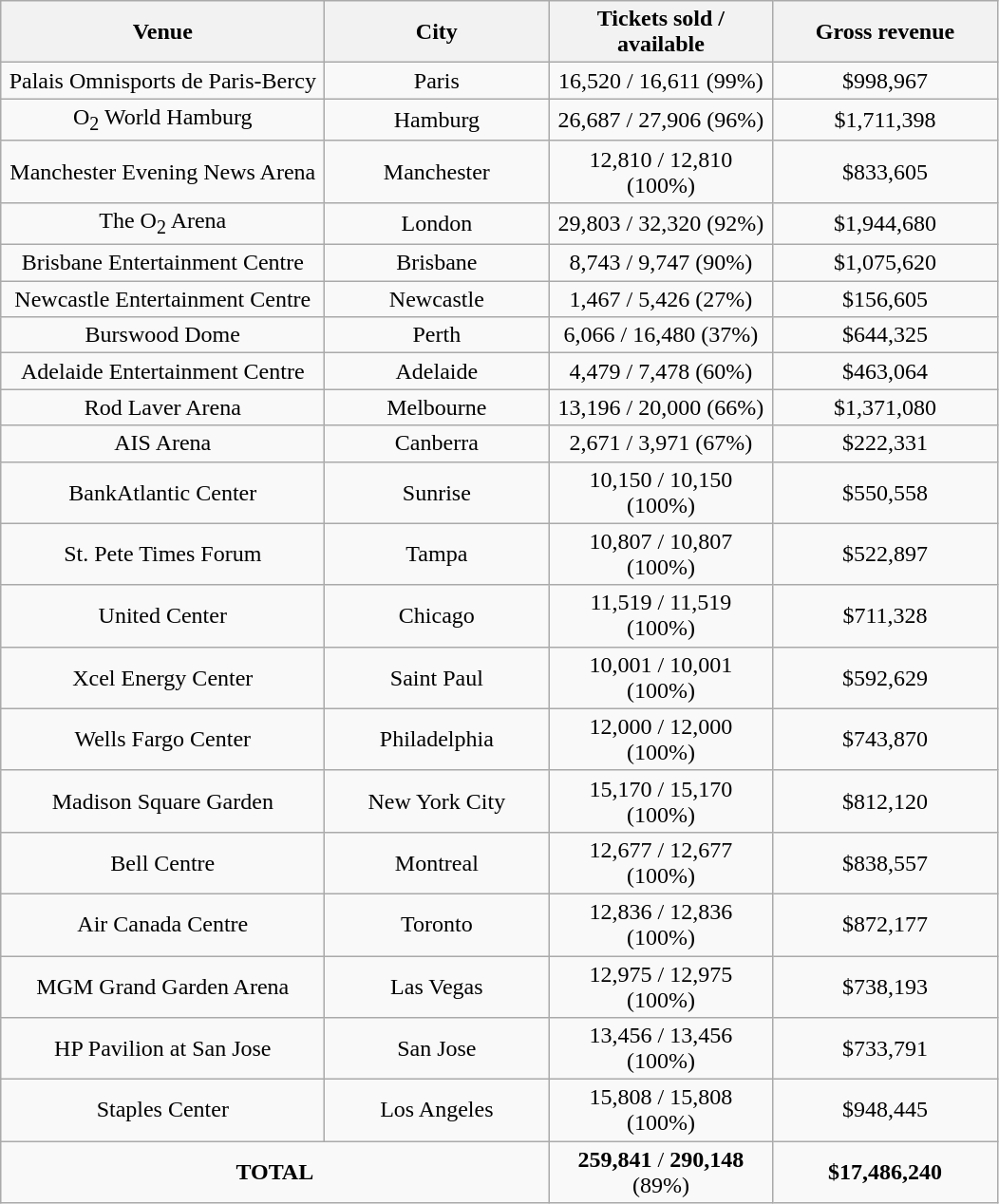<table class="wikitable" style="text-align:center">
<tr>
<th style="width:220px;">Venue</th>
<th style="width:150px;">City</th>
<th style="width:150px;">Tickets sold / available</th>
<th style="width:150px;">Gross revenue</th>
</tr>
<tr>
<td>Palais Omnisports de Paris-Bercy</td>
<td>Paris</td>
<td>16,520 / 16,611 (99%)</td>
<td>$998,967</td>
</tr>
<tr>
<td>O<sub>2</sub> World Hamburg</td>
<td>Hamburg</td>
<td>26,687 / 27,906 (96%)</td>
<td>$1,711,398</td>
</tr>
<tr>
<td>Manchester Evening News Arena</td>
<td>Manchester</td>
<td>12,810 / 12,810 (100%)</td>
<td>$833,605</td>
</tr>
<tr>
<td>The O<sub>2</sub> Arena</td>
<td>London</td>
<td>29,803 / 32,320 (92%)</td>
<td>$1,944,680</td>
</tr>
<tr>
<td>Brisbane Entertainment Centre</td>
<td>Brisbane</td>
<td>8,743 / 9,747 (90%)</td>
<td>$1,075,620</td>
</tr>
<tr>
<td>Newcastle Entertainment Centre</td>
<td>Newcastle</td>
<td>1,467 / 5,426 (27%)</td>
<td>$156,605</td>
</tr>
<tr>
<td>Burswood Dome</td>
<td>Perth</td>
<td>6,066 / 16,480 (37%)</td>
<td>$644,325</td>
</tr>
<tr>
<td>Adelaide Entertainment Centre</td>
<td>Adelaide</td>
<td>4,479 / 7,478 (60%)</td>
<td>$463,064</td>
</tr>
<tr>
<td>Rod Laver Arena</td>
<td>Melbourne</td>
<td>13,196 / 20,000 (66%)</td>
<td>$1,371,080</td>
</tr>
<tr>
<td>AIS Arena</td>
<td>Canberra</td>
<td>2,671 / 3,971 (67%)</td>
<td>$222,331</td>
</tr>
<tr>
<td>BankAtlantic Center</td>
<td>Sunrise</td>
<td>10,150 / 10,150 (100%)</td>
<td>$550,558</td>
</tr>
<tr>
<td>St. Pete Times Forum</td>
<td>Tampa</td>
<td>10,807 / 10,807 (100%)</td>
<td>$522,897</td>
</tr>
<tr>
<td>United Center</td>
<td>Chicago</td>
<td>11,519 / 11,519 (100%)</td>
<td>$711,328</td>
</tr>
<tr>
<td>Xcel Energy Center</td>
<td>Saint Paul</td>
<td>10,001 / 10,001 (100%)</td>
<td>$592,629</td>
</tr>
<tr>
<td>Wells Fargo Center</td>
<td>Philadelphia</td>
<td>12,000 / 12,000 (100%)</td>
<td>$743,870</td>
</tr>
<tr>
<td>Madison Square Garden</td>
<td>New York City</td>
<td>15,170 / 15,170 (100%)</td>
<td>$812,120</td>
</tr>
<tr>
<td>Bell Centre</td>
<td>Montreal</td>
<td>12,677 / 12,677 (100%)</td>
<td>$838,557</td>
</tr>
<tr>
<td>Air Canada Centre</td>
<td>Toronto</td>
<td>12,836 / 12,836 (100%)</td>
<td>$872,177</td>
</tr>
<tr>
<td>MGM Grand Garden Arena</td>
<td>Las Vegas</td>
<td>12,975 / 12,975 (100%)</td>
<td>$738,193</td>
</tr>
<tr>
<td>HP Pavilion at San Jose</td>
<td>San Jose</td>
<td>13,456 / 13,456 (100%)</td>
<td>$733,791</td>
</tr>
<tr>
<td>Staples Center</td>
<td>Los Angeles</td>
<td>15,808 / 15,808 (100%)</td>
<td>$948,445</td>
</tr>
<tr>
<td colspan="2"><strong>TOTAL</strong></td>
<td><strong>259,841</strong> / <strong>290,148</strong> (89%)</td>
<td><strong>$17,486,240</strong></td>
</tr>
</table>
